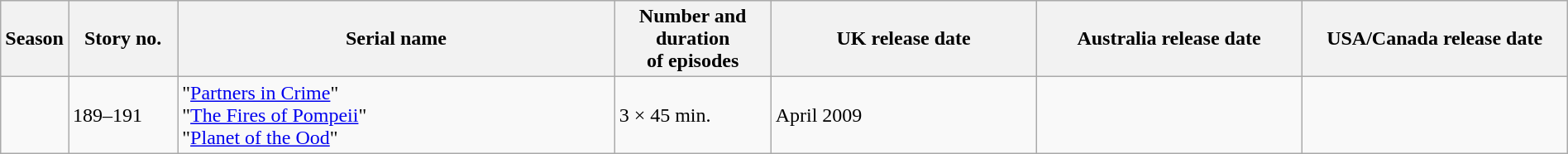<table class="wikitable sortable" style="width:100%;">
<tr>
<th style="width:4%;">Season</th>
<th style="width:7%;">Story no.</th>
<th style="width:28%;">Serial name</th>
<th style="width:10%;">Number and duration<br>of episodes</th>
<th style="width:17%;">UK release date</th>
<th style="width:17%;">Australia  release date</th>
<th style="width:17%;">USA/Canada release date</th>
</tr>
<tr>
<td rowspan="1"></td>
<td>189–191</td>
<td>"<a href='#'>Partners in Crime</a>" <br> "<a href='#'>The Fires of Pompeii</a>" <br> "<a href='#'>Planet of the Ood</a>"</td>
<td>3 × 45 min.</td>
<td data-sort-value="2009-04">April 2009</td>
<td></td>
<td></td>
</tr>
</table>
